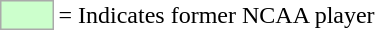<table>
<tr>
<td style="background-color:#CCFFCC; border:1px solid #aaaaaa; width:2em;"></td>
<td>= Indicates former NCAA player</td>
</tr>
</table>
